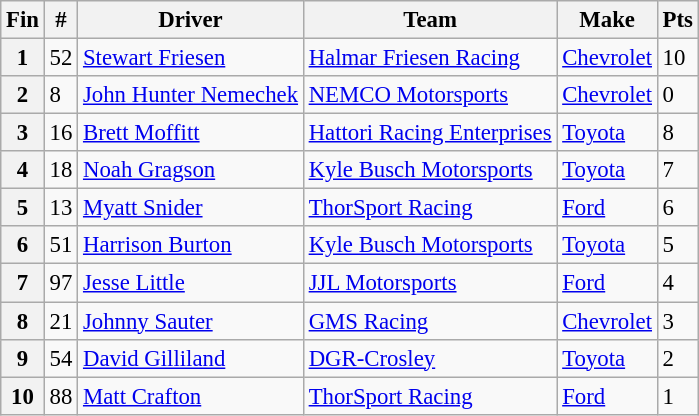<table class="wikitable" style="font-size:95%">
<tr>
<th>Fin</th>
<th>#</th>
<th>Driver</th>
<th>Team</th>
<th>Make</th>
<th>Pts</th>
</tr>
<tr>
<th>1</th>
<td>52</td>
<td><a href='#'>Stewart Friesen</a></td>
<td><a href='#'>Halmar Friesen Racing</a></td>
<td><a href='#'>Chevrolet</a></td>
<td>10</td>
</tr>
<tr>
<th>2</th>
<td>8</td>
<td><a href='#'>John Hunter Nemechek</a></td>
<td><a href='#'>NEMCO Motorsports</a></td>
<td><a href='#'>Chevrolet</a></td>
<td>0</td>
</tr>
<tr>
<th>3</th>
<td>16</td>
<td><a href='#'>Brett Moffitt</a></td>
<td><a href='#'>Hattori Racing Enterprises</a></td>
<td><a href='#'>Toyota</a></td>
<td>8</td>
</tr>
<tr>
<th>4</th>
<td>18</td>
<td><a href='#'>Noah Gragson</a></td>
<td><a href='#'>Kyle Busch Motorsports</a></td>
<td><a href='#'>Toyota</a></td>
<td>7</td>
</tr>
<tr>
<th>5</th>
<td>13</td>
<td><a href='#'>Myatt Snider</a></td>
<td><a href='#'>ThorSport Racing</a></td>
<td><a href='#'>Ford</a></td>
<td>6</td>
</tr>
<tr>
<th>6</th>
<td>51</td>
<td><a href='#'>Harrison Burton</a></td>
<td><a href='#'>Kyle Busch Motorsports</a></td>
<td><a href='#'>Toyota</a></td>
<td>5</td>
</tr>
<tr>
<th>7</th>
<td>97</td>
<td><a href='#'>Jesse Little</a></td>
<td><a href='#'>JJL Motorsports</a></td>
<td><a href='#'>Ford</a></td>
<td>4</td>
</tr>
<tr>
<th>8</th>
<td>21</td>
<td><a href='#'>Johnny Sauter</a></td>
<td><a href='#'>GMS Racing</a></td>
<td><a href='#'>Chevrolet</a></td>
<td>3</td>
</tr>
<tr>
<th>9</th>
<td>54</td>
<td><a href='#'>David Gilliland</a></td>
<td><a href='#'>DGR-Crosley</a></td>
<td><a href='#'>Toyota</a></td>
<td>2</td>
</tr>
<tr>
<th>10</th>
<td>88</td>
<td><a href='#'>Matt Crafton</a></td>
<td><a href='#'>ThorSport Racing</a></td>
<td><a href='#'>Ford</a></td>
<td>1</td>
</tr>
</table>
